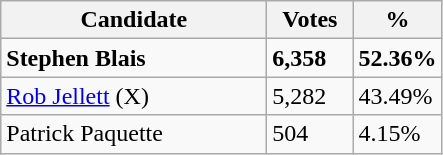<table class="wikitable">
<tr>
<th scope="col" style="width: 170px">Candidate</th>
<th scope="col" style="width: 50px">Votes</th>
<th scope="col" style="width: 40px">%</th>
</tr>
<tr style="font-weight: bold;">
<td>Stephen Blais</td>
<td>6,358</td>
<td>52.36%</td>
</tr>
<tr>
<td><a href='#'>Rob Jellett</a> (X)</td>
<td>5,282</td>
<td>43.49%</td>
</tr>
<tr>
<td>Patrick Paquette</td>
<td>504</td>
<td>4.15%</td>
</tr>
</table>
